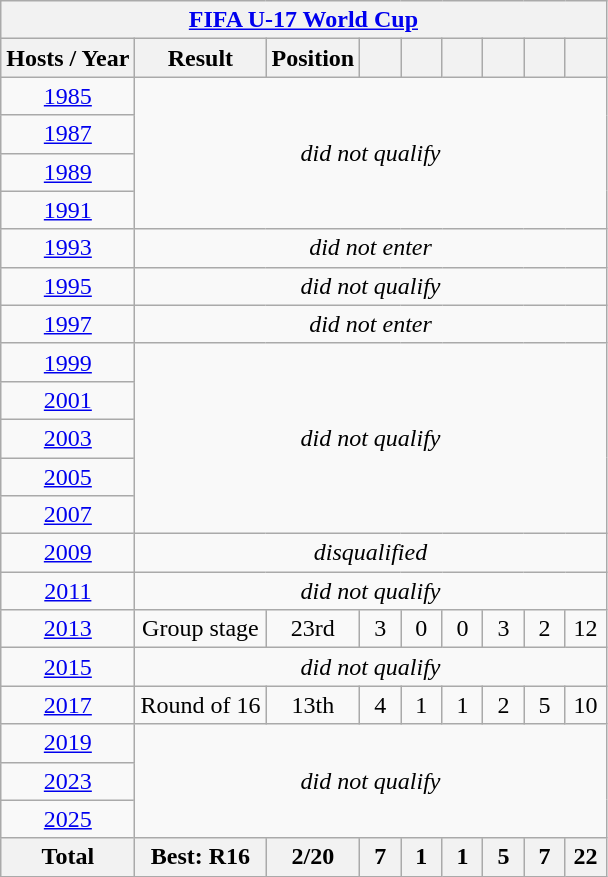<table class="wikitable" style="text-align: center;font-size:100%">
<tr>
<th colspan=9><a href='#'>FIFA U-17 World Cup</a></th>
</tr>
<tr>
<th>Hosts / Year</th>
<th>Result</th>
<th>Position</th>
<th width=20></th>
<th width=20></th>
<th width=20></th>
<th width=20></th>
<th width=20></th>
<th width=20></th>
</tr>
<tr>
<td> <a href='#'>1985</a></td>
<td rowspan=4 colspan=14><em>did not qualify</em></td>
</tr>
<tr>
<td>  <a href='#'>1987</a></td>
</tr>
<tr>
<td>  <a href='#'>1989</a></td>
</tr>
<tr>
<td>  <a href='#'>1991</a></td>
</tr>
<tr>
<td> <a href='#'>1993</a></td>
<td colspan=14><em>did not enter</em></td>
</tr>
<tr>
<td> <a href='#'>1995</a></td>
<td colspan=14><em>did not qualify</em></td>
</tr>
<tr>
<td> <a href='#'>1997</a></td>
<td colspan=14><em>did not enter</em></td>
</tr>
<tr>
<td> <a href='#'>1999</a></td>
<td rowspan=5 colspan=14><em>did not qualify</em></td>
</tr>
<tr>
<td> <a href='#'>2001</a></td>
</tr>
<tr>
<td> <a href='#'>2003</a></td>
</tr>
<tr>
<td> <a href='#'>2005</a></td>
</tr>
<tr>
<td> <a href='#'>2007</a></td>
</tr>
<tr>
<td> <a href='#'>2009</a></td>
<td colspan=14><em>disqualified</em></td>
</tr>
<tr>
<td> <a href='#'>2011</a></td>
<td colspan=14><em>did not qualify</em></td>
</tr>
<tr>
<td> <a href='#'>2013</a></td>
<td>Group stage</td>
<td>23rd</td>
<td>3</td>
<td>0</td>
<td>0</td>
<td>3</td>
<td>2</td>
<td>12</td>
</tr>
<tr>
<td> <a href='#'>2015</a></td>
<td colspan=14><em>did not qualify</em></td>
</tr>
<tr>
<td> <a href='#'>2017</a></td>
<td>Round of 16</td>
<td>13th</td>
<td>4</td>
<td>1</td>
<td>1</td>
<td>2</td>
<td>5</td>
<td>10</td>
</tr>
<tr>
<td> <a href='#'>2019</a></td>
<td rowspan=3 colspan=14><em>did not qualify</em></td>
</tr>
<tr>
<td> <a href='#'>2023</a></td>
</tr>
<tr>
<td> <a href='#'>2025</a></td>
</tr>
<tr>
<th><strong>Total</strong></th>
<th><strong>Best: R16</strong></th>
<th><strong>2/20</strong></th>
<th><strong>7</strong></th>
<th><strong>1</strong></th>
<th><strong>1</strong></th>
<th><strong>5</strong></th>
<th><strong>7</strong></th>
<th><strong>22</strong></th>
</tr>
</table>
